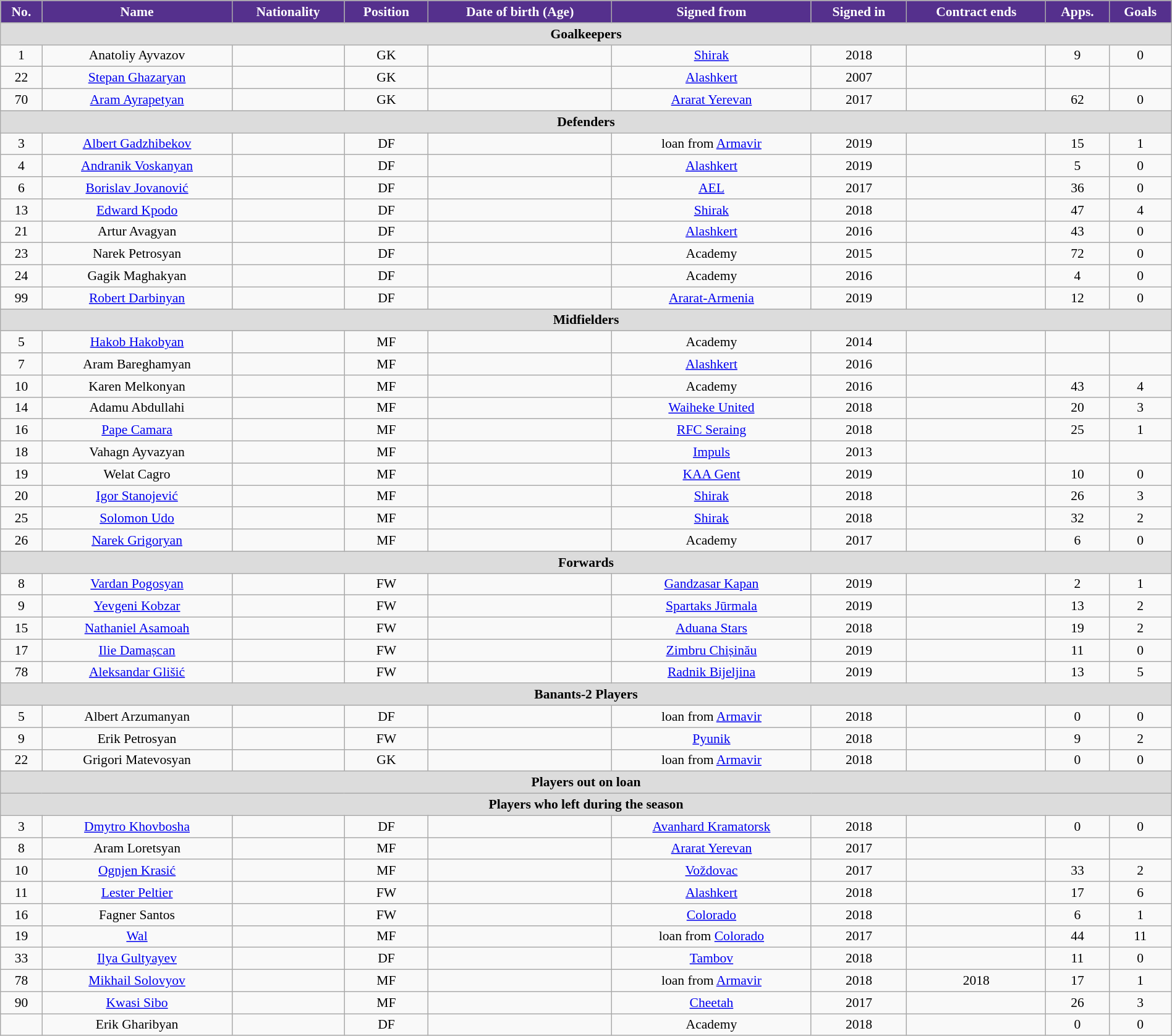<table class="wikitable"  style="text-align:center; font-size:90%; width:100%;">
<tr>
<th style="background:#55308D; color:white; text-align:center;">No.</th>
<th style="background:#55308D; color:white; text-align:center;">Name</th>
<th style="background:#55308D; color:white; text-align:center;">Nationality</th>
<th style="background:#55308D; color:white; text-align:center;">Position</th>
<th style="background:#55308D; color:white; text-align:center;">Date of birth (Age)</th>
<th style="background:#55308D; color:white; text-align:center;">Signed from</th>
<th style="background:#55308D; color:white; text-align:center;">Signed in</th>
<th style="background:#55308D; color:white; text-align:center;">Contract ends</th>
<th style="background:#55308D; color:white; text-align:center;">Apps.</th>
<th style="background:#55308D; color:white; text-align:center;">Goals</th>
</tr>
<tr>
<th colspan="11"  style="background:#dcdcdc; text-align:center;">Goalkeepers</th>
</tr>
<tr>
<td>1</td>
<td>Anatoliy Ayvazov</td>
<td></td>
<td>GK</td>
<td></td>
<td><a href='#'>Shirak</a></td>
<td>2018</td>
<td></td>
<td>9</td>
<td>0</td>
</tr>
<tr>
<td>22</td>
<td><a href='#'>Stepan Ghazaryan</a></td>
<td></td>
<td>GK</td>
<td></td>
<td><a href='#'>Alashkert</a></td>
<td>2007</td>
<td></td>
<td></td>
<td></td>
</tr>
<tr>
<td>70</td>
<td><a href='#'>Aram Ayrapetyan</a></td>
<td></td>
<td>GK</td>
<td></td>
<td><a href='#'>Ararat Yerevan</a></td>
<td>2017</td>
<td></td>
<td>62</td>
<td>0</td>
</tr>
<tr>
<th colspan="11"  style="background:#dcdcdc; text-align:center;">Defenders</th>
</tr>
<tr>
<td>3</td>
<td><a href='#'>Albert Gadzhibekov</a></td>
<td></td>
<td>DF</td>
<td></td>
<td>loan from <a href='#'>Armavir</a></td>
<td>2019</td>
<td></td>
<td>15</td>
<td>1</td>
</tr>
<tr>
<td>4</td>
<td><a href='#'>Andranik Voskanyan</a></td>
<td></td>
<td>DF</td>
<td></td>
<td><a href='#'>Alashkert</a></td>
<td>2019</td>
<td></td>
<td>5</td>
<td>0</td>
</tr>
<tr>
<td>6</td>
<td><a href='#'>Borislav Jovanović</a></td>
<td></td>
<td>DF</td>
<td></td>
<td><a href='#'>AEL</a></td>
<td>2017</td>
<td></td>
<td>36</td>
<td>0</td>
</tr>
<tr>
<td>13</td>
<td><a href='#'>Edward Kpodo</a></td>
<td></td>
<td>DF</td>
<td></td>
<td><a href='#'>Shirak</a></td>
<td>2018</td>
<td></td>
<td>47</td>
<td>4</td>
</tr>
<tr>
<td>21</td>
<td>Artur Avagyan</td>
<td></td>
<td>DF</td>
<td></td>
<td><a href='#'>Alashkert</a></td>
<td>2016</td>
<td></td>
<td>43</td>
<td>0</td>
</tr>
<tr>
<td>23</td>
<td>Narek Petrosyan</td>
<td></td>
<td>DF</td>
<td></td>
<td>Academy</td>
<td>2015</td>
<td></td>
<td>72</td>
<td>0</td>
</tr>
<tr>
<td>24</td>
<td>Gagik Maghakyan</td>
<td></td>
<td>DF</td>
<td></td>
<td>Academy</td>
<td>2016</td>
<td></td>
<td>4</td>
<td>0</td>
</tr>
<tr>
<td>99</td>
<td><a href='#'>Robert Darbinyan</a></td>
<td></td>
<td>DF</td>
<td></td>
<td><a href='#'>Ararat-Armenia</a></td>
<td>2019</td>
<td></td>
<td>12</td>
<td>0</td>
</tr>
<tr>
<th colspan="11"  style="background:#dcdcdc; text-align:center;">Midfielders</th>
</tr>
<tr>
<td>5</td>
<td><a href='#'>Hakob Hakobyan</a></td>
<td></td>
<td>MF</td>
<td></td>
<td>Academy</td>
<td>2014</td>
<td></td>
<td></td>
<td></td>
</tr>
<tr>
<td>7</td>
<td>Aram Bareghamyan</td>
<td></td>
<td>MF</td>
<td></td>
<td><a href='#'>Alashkert</a></td>
<td>2016</td>
<td></td>
<td></td>
<td></td>
</tr>
<tr>
<td>10</td>
<td>Karen Melkonyan</td>
<td></td>
<td>MF</td>
<td></td>
<td>Academy</td>
<td>2016</td>
<td></td>
<td>43</td>
<td>4</td>
</tr>
<tr>
<td>14</td>
<td>Adamu Abdullahi</td>
<td></td>
<td>MF</td>
<td></td>
<td><a href='#'>Waiheke United</a></td>
<td>2018</td>
<td></td>
<td>20</td>
<td>3</td>
</tr>
<tr>
<td>16</td>
<td><a href='#'>Pape Camara</a></td>
<td></td>
<td>MF</td>
<td></td>
<td><a href='#'>RFC Seraing</a></td>
<td>2018</td>
<td></td>
<td>25</td>
<td>1</td>
</tr>
<tr>
<td>18</td>
<td>Vahagn Ayvazyan</td>
<td></td>
<td>MF</td>
<td></td>
<td><a href='#'>Impuls</a></td>
<td>2013</td>
<td></td>
<td></td>
<td></td>
</tr>
<tr>
<td>19</td>
<td>Welat Cagro</td>
<td></td>
<td>MF</td>
<td></td>
<td><a href='#'>KAA Gent</a></td>
<td>2019</td>
<td></td>
<td>10</td>
<td>0</td>
</tr>
<tr>
<td>20</td>
<td><a href='#'>Igor Stanojević</a></td>
<td></td>
<td>MF</td>
<td></td>
<td><a href='#'>Shirak</a></td>
<td>2018</td>
<td></td>
<td>26</td>
<td>3</td>
</tr>
<tr>
<td>25</td>
<td><a href='#'>Solomon Udo</a></td>
<td></td>
<td>MF</td>
<td></td>
<td><a href='#'>Shirak</a></td>
<td>2018</td>
<td></td>
<td>32</td>
<td>2</td>
</tr>
<tr>
<td>26</td>
<td><a href='#'>Narek Grigoryan</a></td>
<td></td>
<td>MF</td>
<td></td>
<td>Academy</td>
<td>2017</td>
<td></td>
<td>6</td>
<td>0</td>
</tr>
<tr>
<th colspan="11"  style="background:#dcdcdc; text-align:center;">Forwards</th>
</tr>
<tr>
<td>8</td>
<td><a href='#'>Vardan Pogosyan</a></td>
<td></td>
<td>FW</td>
<td></td>
<td><a href='#'>Gandzasar Kapan</a></td>
<td>2019</td>
<td></td>
<td>2</td>
<td>1</td>
</tr>
<tr>
<td>9</td>
<td><a href='#'>Yevgeni Kobzar</a></td>
<td></td>
<td>FW</td>
<td></td>
<td><a href='#'>Spartaks Jūrmala</a></td>
<td>2019</td>
<td></td>
<td>13</td>
<td>2</td>
</tr>
<tr>
<td>15</td>
<td><a href='#'>Nathaniel Asamoah</a></td>
<td></td>
<td>FW</td>
<td></td>
<td><a href='#'>Aduana Stars</a></td>
<td>2018</td>
<td></td>
<td>19</td>
<td>2</td>
</tr>
<tr>
<td>17</td>
<td><a href='#'>Ilie Damașcan</a></td>
<td></td>
<td>FW</td>
<td></td>
<td><a href='#'>Zimbru Chișinău</a></td>
<td>2019</td>
<td></td>
<td>11</td>
<td>0</td>
</tr>
<tr>
<td>78</td>
<td><a href='#'>Aleksandar Glišić</a></td>
<td></td>
<td>FW</td>
<td></td>
<td><a href='#'>Radnik Bijeljina</a></td>
<td>2019</td>
<td></td>
<td>13</td>
<td>5</td>
</tr>
<tr>
<th colspan="11"  style="background:#dcdcdc; text-align:center;">Banants-2 Players</th>
</tr>
<tr>
<td>5</td>
<td>Albert Arzumanyan</td>
<td></td>
<td>DF</td>
<td></td>
<td>loan from <a href='#'>Armavir</a></td>
<td>2018</td>
<td></td>
<td>0</td>
<td>0</td>
</tr>
<tr>
<td>9</td>
<td>Erik Petrosyan</td>
<td></td>
<td>FW</td>
<td></td>
<td><a href='#'>Pyunik</a></td>
<td>2018</td>
<td></td>
<td>9</td>
<td>2</td>
</tr>
<tr>
<td>22</td>
<td>Grigori Matevosyan</td>
<td></td>
<td>GK</td>
<td></td>
<td>loan from <a href='#'>Armavir</a></td>
<td>2018</td>
<td></td>
<td>0</td>
<td>0</td>
</tr>
<tr>
<th colspan="11"  style="background:#dcdcdc; text-align:center;">Players out on loan</th>
</tr>
<tr>
<th colspan="11"  style="background:#dcdcdc; text-align:center;">Players who left during the season</th>
</tr>
<tr>
<td>3</td>
<td><a href='#'>Dmytro Khovbosha</a></td>
<td></td>
<td>DF</td>
<td></td>
<td><a href='#'>Avanhard Kramatorsk</a></td>
<td>2018</td>
<td></td>
<td>0</td>
<td>0</td>
</tr>
<tr>
<td>8</td>
<td>Aram Loretsyan</td>
<td></td>
<td>MF</td>
<td></td>
<td><a href='#'>Ararat Yerevan</a></td>
<td>2017</td>
<td></td>
<td></td>
<td></td>
</tr>
<tr>
<td>10</td>
<td><a href='#'>Ognjen Krasić</a></td>
<td></td>
<td>MF</td>
<td></td>
<td><a href='#'>Voždovac</a></td>
<td>2017</td>
<td></td>
<td>33</td>
<td>2</td>
</tr>
<tr>
<td>11</td>
<td><a href='#'>Lester Peltier</a></td>
<td></td>
<td>FW</td>
<td></td>
<td><a href='#'>Alashkert</a></td>
<td>2018</td>
<td></td>
<td>17</td>
<td>6</td>
</tr>
<tr>
<td>16</td>
<td>Fagner Santos</td>
<td></td>
<td>FW</td>
<td></td>
<td><a href='#'>Colorado</a></td>
<td>2018</td>
<td></td>
<td>6</td>
<td>1</td>
</tr>
<tr>
<td>19</td>
<td><a href='#'>Wal</a></td>
<td></td>
<td>MF</td>
<td></td>
<td>loan from <a href='#'>Colorado</a></td>
<td>2017</td>
<td></td>
<td>44</td>
<td>11</td>
</tr>
<tr>
<td>33</td>
<td><a href='#'>Ilya Gultyayev</a></td>
<td></td>
<td>DF</td>
<td></td>
<td><a href='#'>Tambov</a></td>
<td>2018</td>
<td></td>
<td>11</td>
<td>0</td>
</tr>
<tr>
<td>78</td>
<td><a href='#'>Mikhail Solovyov</a></td>
<td></td>
<td>MF</td>
<td></td>
<td>loan from <a href='#'>Armavir</a></td>
<td>2018</td>
<td>2018</td>
<td>17</td>
<td>1</td>
</tr>
<tr>
<td>90</td>
<td><a href='#'>Kwasi Sibo</a></td>
<td></td>
<td>MF</td>
<td></td>
<td><a href='#'>Cheetah</a></td>
<td>2017</td>
<td></td>
<td>26</td>
<td>3</td>
</tr>
<tr>
<td></td>
<td>Erik Gharibyan</td>
<td></td>
<td>DF</td>
<td></td>
<td>Academy</td>
<td>2018</td>
<td></td>
<td>0</td>
<td>0</td>
</tr>
</table>
